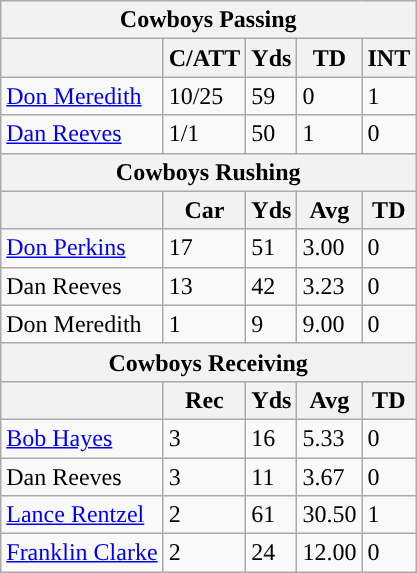<table class="wikitable">
<tr>
<th colspan="5">Cowboys Passing</th>
</tr>
<tr>
<th></th>
<th>C/ATT</th>
<th>Yds</th>
<th>TD</th>
<th>INT</th>
</tr>
<tr>
<td><a href='#'>Don Meredith</a></td>
<td>10/25</td>
<td>59</td>
<td>0</td>
<td>1</td>
</tr>
<tr>
<td><a href='#'>Dan Reeves</a></td>
<td>1/1</td>
<td>50</td>
<td>1</td>
<td>0</td>
</tr>
<tr>
<th colspan="5">Cowboys Rushing</th>
</tr>
<tr>
<th></th>
<th>Car</th>
<th>Yds</th>
<th>Avg</th>
<th>TD</th>
</tr>
<tr>
<td><a href='#'>Don Perkins</a></td>
<td>17</td>
<td>51</td>
<td>3.00</td>
<td>0</td>
</tr>
<tr>
<td>Dan Reeves</td>
<td>13</td>
<td>42</td>
<td>3.23</td>
<td>0</td>
</tr>
<tr>
<td>Don Meredith</td>
<td>1</td>
<td>9</td>
<td>9.00</td>
<td>0</td>
</tr>
<tr>
<th colspan="5">Cowboys Receiving</th>
</tr>
<tr>
<th></th>
<th>Rec</th>
<th>Yds</th>
<th>Avg</th>
<th>TD</th>
</tr>
<tr>
<td><a href='#'>Bob Hayes</a></td>
<td>3</td>
<td>16</td>
<td>5.33</td>
<td>0</td>
</tr>
<tr>
<td>Dan Reeves</td>
<td>3</td>
<td>11</td>
<td>3.67</td>
<td>0</td>
</tr>
<tr>
<td><a href='#'>Lance Rentzel</a></td>
<td>2</td>
<td>61</td>
<td>30.50</td>
<td>1</td>
</tr>
<tr>
<td><a href='#'>Franklin Clarke</a></td>
<td>2</td>
<td>24</td>
<td>12.00</td>
<td>0</td>
</tr>
</table>
